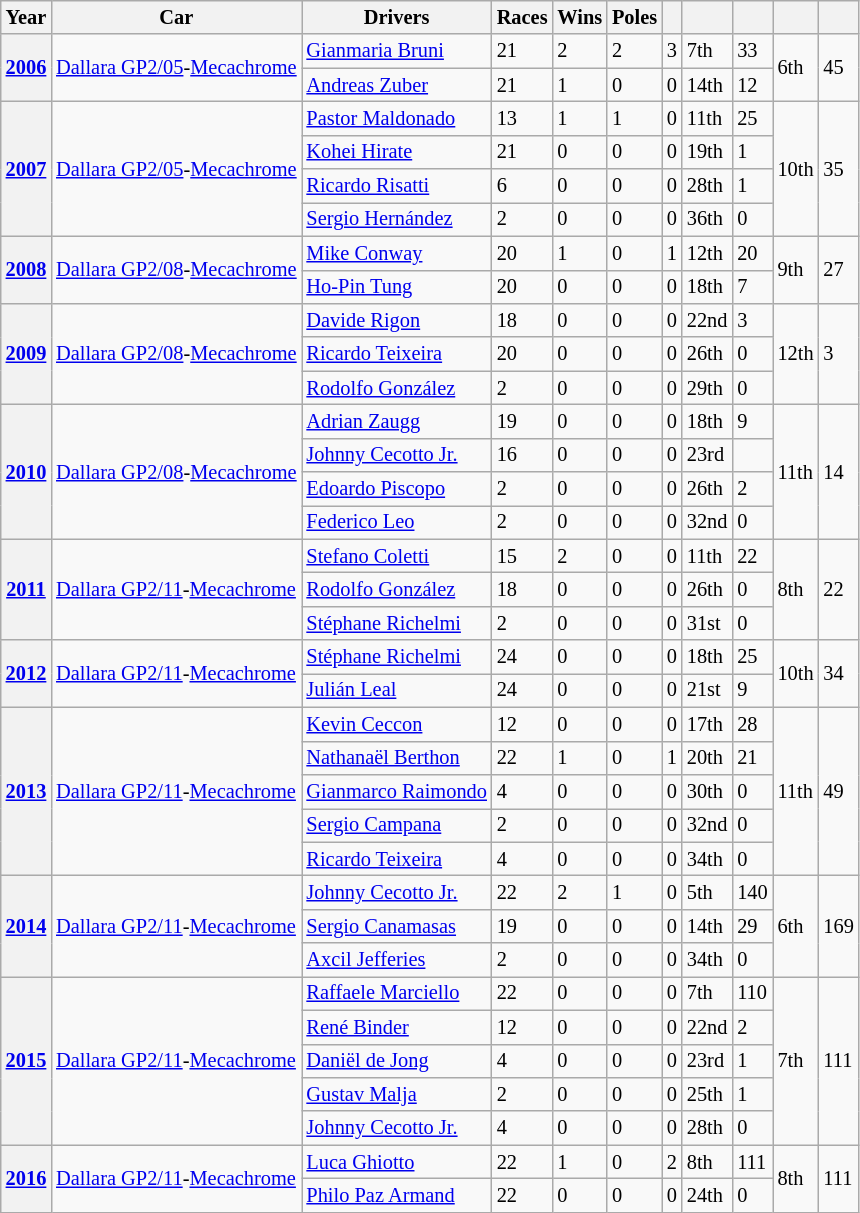<table class="wikitable" style="font-size:85%">
<tr>
<th>Year</th>
<th>Car</th>
<th>Drivers</th>
<th>Races</th>
<th>Wins</th>
<th>Poles</th>
<th></th>
<th></th>
<th></th>
<th></th>
<th></th>
</tr>
<tr>
<th rowspan=2><a href='#'>2006</a></th>
<td rowspan=2><a href='#'>Dallara GP2/05</a>-<a href='#'>Mecachrome</a></td>
<td> <a href='#'>Gianmaria Bruni</a></td>
<td>21</td>
<td>2</td>
<td>2</td>
<td>3</td>
<td>7th</td>
<td>33</td>
<td rowspan=2>6th</td>
<td rowspan=2>45</td>
</tr>
<tr>
<td> <a href='#'>Andreas Zuber</a></td>
<td>21</td>
<td>1</td>
<td>0</td>
<td>0</td>
<td>14th</td>
<td>12</td>
</tr>
<tr>
<th rowspan=4><a href='#'>2007</a></th>
<td rowspan=4><a href='#'>Dallara GP2/05</a>-<a href='#'>Mecachrome</a></td>
<td> <a href='#'>Pastor Maldonado</a></td>
<td>13</td>
<td>1</td>
<td>1</td>
<td>0</td>
<td>11th</td>
<td>25</td>
<td rowspan=4>10th</td>
<td rowspan=4>35</td>
</tr>
<tr>
<td> <a href='#'>Kohei Hirate</a></td>
<td>21</td>
<td>0</td>
<td>0</td>
<td>0</td>
<td>19th</td>
<td>1</td>
</tr>
<tr>
<td> <a href='#'>Ricardo Risatti</a></td>
<td>6</td>
<td>0</td>
<td>0</td>
<td>0</td>
<td>28th</td>
<td>1</td>
</tr>
<tr>
<td> <a href='#'>Sergio Hernández</a></td>
<td>2</td>
<td>0</td>
<td>0</td>
<td>0</td>
<td>36th</td>
<td>0</td>
</tr>
<tr>
<th rowspan=2><a href='#'>2008</a></th>
<td rowspan=2><a href='#'>Dallara GP2/08</a>-<a href='#'>Mecachrome</a></td>
<td> <a href='#'>Mike Conway</a></td>
<td>20</td>
<td>1</td>
<td>0</td>
<td>1</td>
<td>12th</td>
<td>20</td>
<td rowspan=2>9th</td>
<td rowspan=2>27</td>
</tr>
<tr>
<td> <a href='#'>Ho-Pin Tung</a></td>
<td>20</td>
<td>0</td>
<td>0</td>
<td>0</td>
<td>18th</td>
<td>7</td>
</tr>
<tr>
<th rowspan=3><a href='#'>2009</a></th>
<td rowspan=3><a href='#'>Dallara GP2/08</a>-<a href='#'>Mecachrome</a></td>
<td> <a href='#'>Davide Rigon</a></td>
<td>18</td>
<td>0</td>
<td>0</td>
<td>0</td>
<td>22nd</td>
<td>3</td>
<td rowspan=3>12th</td>
<td rowspan=3>3</td>
</tr>
<tr>
<td> <a href='#'>Ricardo Teixeira</a></td>
<td>20</td>
<td>0</td>
<td>0</td>
<td>0</td>
<td>26th</td>
<td>0</td>
</tr>
<tr>
<td> <a href='#'>Rodolfo González</a></td>
<td>2</td>
<td>0</td>
<td>0</td>
<td>0</td>
<td>29th</td>
<td>0</td>
</tr>
<tr>
<th rowspan=4><a href='#'>2010</a></th>
<td rowspan=4><a href='#'>Dallara GP2/08</a>-<a href='#'>Mecachrome</a></td>
<td> <a href='#'>Adrian Zaugg</a></td>
<td>19</td>
<td>0</td>
<td>0</td>
<td>0</td>
<td>18th</td>
<td>9</td>
<td rowspan=4>11th</td>
<td rowspan=4>14</td>
</tr>
<tr>
<td> <a href='#'>Johnny Cecotto Jr.</a></td>
<td>16</td>
<td>0</td>
<td>0</td>
<td>0</td>
<td>23rd</td>
</tr>
<tr>
<td> <a href='#'>Edoardo Piscopo</a></td>
<td>2</td>
<td>0</td>
<td>0</td>
<td>0</td>
<td>26th</td>
<td>2</td>
</tr>
<tr>
<td> <a href='#'>Federico Leo</a></td>
<td>2</td>
<td>0</td>
<td>0</td>
<td>0</td>
<td>32nd</td>
<td>0</td>
</tr>
<tr>
<th rowspan=3><a href='#'>2011</a></th>
<td rowspan=3><a href='#'>Dallara GP2/11</a>-<a href='#'>Mecachrome</a></td>
<td> <a href='#'>Stefano Coletti</a></td>
<td>15</td>
<td>2</td>
<td>0</td>
<td>0</td>
<td>11th</td>
<td>22</td>
<td rowspan=3>8th</td>
<td rowspan=3>22</td>
</tr>
<tr>
<td> <a href='#'>Rodolfo González</a></td>
<td>18</td>
<td>0</td>
<td>0</td>
<td>0</td>
<td>26th</td>
<td>0</td>
</tr>
<tr>
<td> <a href='#'>Stéphane Richelmi</a></td>
<td>2</td>
<td>0</td>
<td>0</td>
<td>0</td>
<td>31st</td>
<td>0</td>
</tr>
<tr>
<th rowspan=2><a href='#'>2012</a></th>
<td rowspan=2><a href='#'>Dallara GP2/11</a>-<a href='#'>Mecachrome</a></td>
<td> <a href='#'>Stéphane Richelmi</a></td>
<td>24</td>
<td>0</td>
<td>0</td>
<td>0</td>
<td>18th</td>
<td>25</td>
<td rowspan=2>10th</td>
<td rowspan=2>34</td>
</tr>
<tr>
<td> <a href='#'>Julián Leal</a></td>
<td>24</td>
<td>0</td>
<td>0</td>
<td>0</td>
<td>21st</td>
<td>9</td>
</tr>
<tr>
<th rowspan=5><a href='#'>2013</a></th>
<td rowspan=5><a href='#'>Dallara GP2/11</a>-<a href='#'>Mecachrome</a></td>
<td> <a href='#'>Kevin Ceccon</a></td>
<td>12</td>
<td>0</td>
<td>0</td>
<td>0</td>
<td>17th</td>
<td>28</td>
<td rowspan=5>11th</td>
<td rowspan=5>49</td>
</tr>
<tr>
<td> <a href='#'>Nathanaël Berthon</a></td>
<td>22</td>
<td>1</td>
<td>0</td>
<td>1</td>
<td>20th</td>
<td>21</td>
</tr>
<tr>
<td> <a href='#'>Gianmarco Raimondo</a></td>
<td>4</td>
<td>0</td>
<td>0</td>
<td>0</td>
<td>30th</td>
<td>0</td>
</tr>
<tr>
<td> <a href='#'>Sergio Campana</a></td>
<td>2</td>
<td>0</td>
<td>0</td>
<td>0</td>
<td>32nd</td>
<td>0</td>
</tr>
<tr>
<td> <a href='#'>Ricardo Teixeira</a></td>
<td>4</td>
<td>0</td>
<td>0</td>
<td>0</td>
<td>34th</td>
<td>0</td>
</tr>
<tr>
<th rowspan=3><a href='#'>2014</a></th>
<td rowspan=3><a href='#'>Dallara GP2/11</a>-<a href='#'>Mecachrome</a></td>
<td> <a href='#'>Johnny Cecotto Jr.</a></td>
<td>22</td>
<td>2</td>
<td>1</td>
<td>0</td>
<td>5th</td>
<td>140</td>
<td rowspan=3>6th</td>
<td rowspan=3>169</td>
</tr>
<tr>
<td> <a href='#'>Sergio Canamasas</a></td>
<td>19</td>
<td>0</td>
<td>0</td>
<td>0</td>
<td>14th</td>
<td>29</td>
</tr>
<tr>
<td> <a href='#'>Axcil Jefferies</a></td>
<td>2</td>
<td>0</td>
<td>0</td>
<td>0</td>
<td>34th</td>
<td>0</td>
</tr>
<tr>
<th rowspan=5><a href='#'>2015</a></th>
<td rowspan=5><a href='#'>Dallara GP2/11</a>-<a href='#'>Mecachrome</a></td>
<td> <a href='#'>Raffaele Marciello</a></td>
<td>22</td>
<td>0</td>
<td>0</td>
<td>0</td>
<td>7th</td>
<td>110</td>
<td rowspan=5>7th</td>
<td rowspan=5>111</td>
</tr>
<tr>
<td> <a href='#'>René Binder</a></td>
<td>12</td>
<td>0</td>
<td>0</td>
<td>0</td>
<td>22nd</td>
<td>2</td>
</tr>
<tr>
<td> <a href='#'>Daniël de Jong</a></td>
<td>4</td>
<td>0</td>
<td>0</td>
<td>0</td>
<td>23rd</td>
<td>1</td>
</tr>
<tr>
<td> <a href='#'>Gustav Malja</a></td>
<td>2</td>
<td>0</td>
<td>0</td>
<td>0</td>
<td>25th</td>
<td>1</td>
</tr>
<tr>
<td> <a href='#'>Johnny Cecotto Jr.</a></td>
<td>4</td>
<td>0</td>
<td>0</td>
<td>0</td>
<td>28th</td>
<td>0</td>
</tr>
<tr>
<th rowspan=2><a href='#'>2016</a></th>
<td rowspan=2><a href='#'>Dallara GP2/11</a>-<a href='#'>Mecachrome</a></td>
<td> <a href='#'>Luca Ghiotto</a></td>
<td>22</td>
<td>1</td>
<td>0</td>
<td>2</td>
<td>8th</td>
<td>111</td>
<td rowspan=2>8th</td>
<td rowspan=2>111</td>
</tr>
<tr>
<td> <a href='#'>Philo Paz Armand</a></td>
<td>22</td>
<td>0</td>
<td>0</td>
<td>0</td>
<td>24th</td>
<td>0</td>
</tr>
</table>
